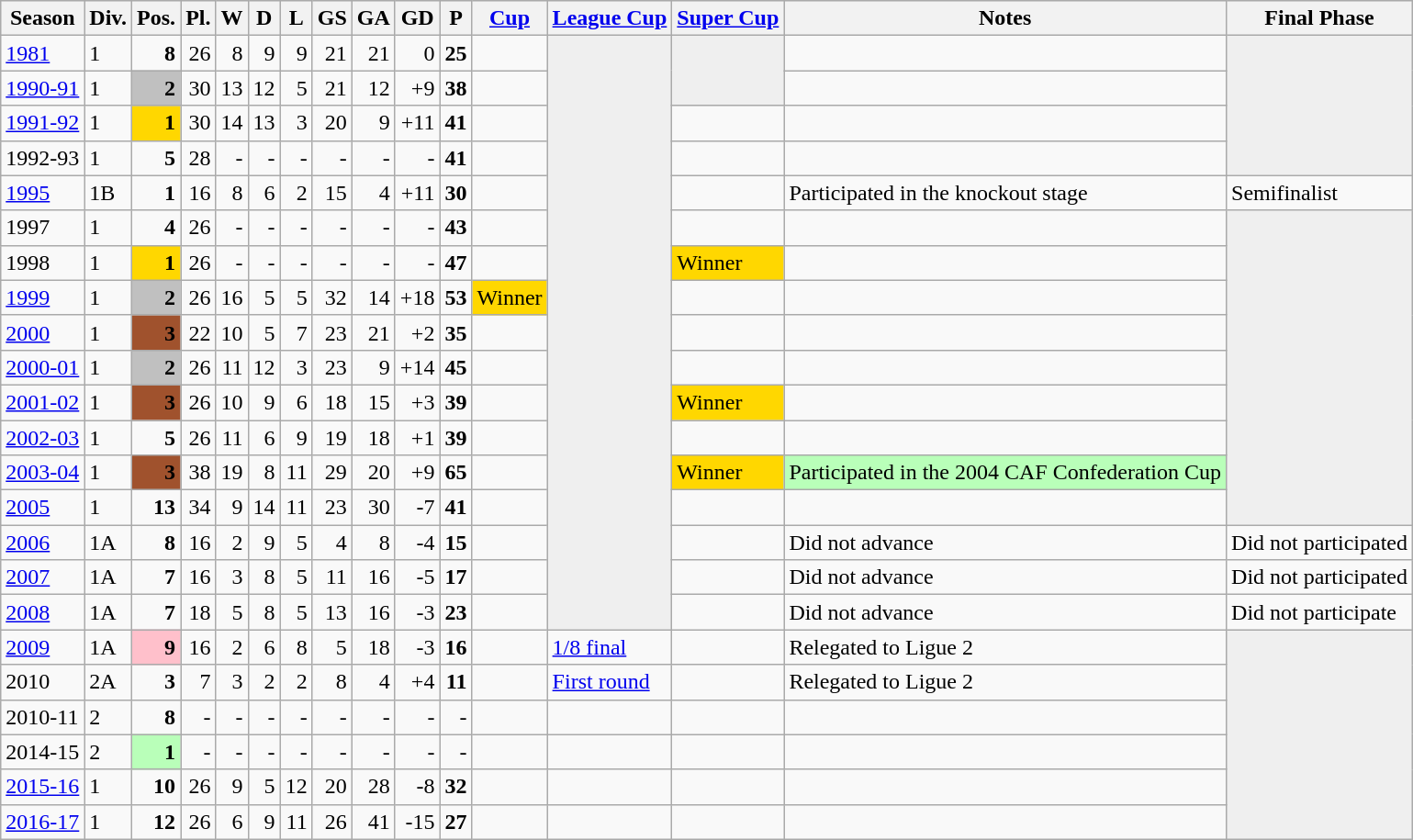<table class="wikitable">
<tr style="background:#efefef;">
<th>Season</th>
<th>Div.</th>
<th>Pos.</th>
<th>Pl.</th>
<th>W</th>
<th>D</th>
<th>L</th>
<th>GS</th>
<th>GA</th>
<th>GD</th>
<th>P</th>
<th><a href='#'>Cup</a></th>
<th><a href='#'>League Cup</a></th>
<th><a href='#'>Super Cup</a></th>
<th>Notes</th>
<th>Final Phase</th>
</tr>
<tr>
<td><a href='#'>1981</a></td>
<td>1</td>
<td align=right><strong>8</strong></td>
<td align=right>26</td>
<td align=right>8</td>
<td align=right>9</td>
<td align=right>9</td>
<td align=right>21</td>
<td align=right>21</td>
<td align=right>0</td>
<td align=right><strong>25</strong></td>
<td></td>
<td rowspan="17" bgcolor=#EFEFEF></td>
<td rowspan="2" bgcolor=#EFEFEF></td>
<td></td>
<td rowspan="4" bgcolor=#EFEFEF></td>
</tr>
<tr>
<td><a href='#'>1990-91</a></td>
<td>1</td>
<td align=right bgcolor=silver><strong>2</strong></td>
<td align=right>30</td>
<td align=right>13</td>
<td align=right>12</td>
<td align=right>5</td>
<td align=right>21</td>
<td align=right>12</td>
<td align=right>+9</td>
<td align=right><strong>38</strong></td>
<td></td>
<td></td>
</tr>
<tr>
<td><a href='#'>1991-92</a></td>
<td>1</td>
<td align=right bgcolor=gold><strong>1</strong></td>
<td align=right>30</td>
<td align=right>14</td>
<td align=right>13</td>
<td align=right>3</td>
<td align=right>20</td>
<td align=right>9</td>
<td align=right>+11</td>
<td align=right><strong>41</strong></td>
<td></td>
<td></td>
<td></td>
</tr>
<tr>
<td>1992-93</td>
<td>1</td>
<td align=right><strong>5</strong></td>
<td align=right>28</td>
<td align=right>-</td>
<td align=right>-</td>
<td align=right>-</td>
<td align=right>-</td>
<td align=right>-</td>
<td align=right>-</td>
<td align=right><strong>41</strong></td>
<td></td>
<td></td>
<td></td>
</tr>
<tr>
<td><a href='#'>1995</a></td>
<td>1B</td>
<td align=right><strong>1</strong></td>
<td align=right>16</td>
<td align=right>8</td>
<td align=right>6</td>
<td align=right>2</td>
<td align=right>15</td>
<td align=right>4</td>
<td align=right>+11</td>
<td align=right><strong>30</strong></td>
<td></td>
<td></td>
<td>Participated in the knockout stage</td>
<td>Semifinalist</td>
</tr>
<tr>
<td>1997</td>
<td>1</td>
<td align=right><strong>4</strong></td>
<td align=right>26</td>
<td align=right>-</td>
<td align=right>-</td>
<td align=right>-</td>
<td align=right>-</td>
<td align=right>-</td>
<td align=right>-</td>
<td align=right><strong>43</strong></td>
<td></td>
<td></td>
<td></td>
<td rowspan="9" bgcolor=#EFEFEF></td>
</tr>
<tr>
<td>1998</td>
<td>1</td>
<td align=right bgcolor=gold><strong>1</strong></td>
<td align=right>26</td>
<td align=right>-</td>
<td align=right>-</td>
<td align=right>-</td>
<td align=right>-</td>
<td align=right>-</td>
<td align=right>-</td>
<td align=right><strong>47</strong></td>
<td></td>
<td bgcolor=gold>Winner</td>
<td></td>
</tr>
<tr>
<td><a href='#'>1999</a></td>
<td>1</td>
<td align=right bgcolor=silver><strong>2</strong></td>
<td align=right>26</td>
<td align=right>16</td>
<td align=right>5</td>
<td align=right>5</td>
<td align=right>32</td>
<td align=right>14</td>
<td align=right>+18</td>
<td align=right><strong>53</strong></td>
<td bgcolor=gold>Winner</td>
<td></td>
<td></td>
</tr>
<tr>
<td><a href='#'>2000</a></td>
<td>1</td>
<td align=right bgcolor=sienna><strong>3</strong></td>
<td align=right>22</td>
<td align=right>10</td>
<td align=right>5</td>
<td align=right>7</td>
<td align=right>23</td>
<td align=right>21</td>
<td align=right>+2</td>
<td align=right><strong>35</strong></td>
<td></td>
<td></td>
<td></td>
</tr>
<tr>
<td><a href='#'>2000-01</a></td>
<td>1</td>
<td align=right bgcolor=silver><strong>2</strong></td>
<td align=right>26</td>
<td align=right>11</td>
<td align=right>12</td>
<td align=right>3</td>
<td align=right>23</td>
<td align=right>9</td>
<td align=right>+14</td>
<td align=right><strong>45</strong></td>
<td></td>
<td></td>
</tr>
<tr>
<td><a href='#'>2001-02</a></td>
<td>1</td>
<td align=right bgcolor=sienna><strong>3</strong></td>
<td align=right>26</td>
<td align=right>10</td>
<td align=right>9</td>
<td align=right>6</td>
<td align=right>18</td>
<td align=right>15</td>
<td align=right>+3</td>
<td align=right><strong>39</strong></td>
<td></td>
<td bgcolor=gold>Winner</td>
<td></td>
</tr>
<tr>
<td><a href='#'>2002-03</a></td>
<td>1</td>
<td align=right><strong>5</strong></td>
<td align=right>26</td>
<td align=right>11</td>
<td align=right>6</td>
<td align=right>9</td>
<td align=right>19</td>
<td align=right>18</td>
<td align=right>+1</td>
<td align=right><strong>39</strong></td>
<td></td>
<td></td>
<td></td>
</tr>
<tr>
<td><a href='#'>2003-04</a></td>
<td>1</td>
<td align=right bgcolor=sienna><strong>3</strong></td>
<td align=right>38</td>
<td align=right>19</td>
<td align=right>8</td>
<td align=right>11</td>
<td align=right>29</td>
<td align=right>20</td>
<td align=right>+9</td>
<td align=right><strong>65</strong></td>
<td></td>
<td bgcolor=gold>Winner</td>
<td bgcolor=#B9FFB9>Participated in the 2004 CAF Confederation Cup</td>
</tr>
<tr>
<td><a href='#'>2005</a></td>
<td>1</td>
<td align=right><strong>13</strong></td>
<td align=right>34</td>
<td align=right>9</td>
<td align=right>14</td>
<td align=right>11</td>
<td align=right>23</td>
<td align=right>30</td>
<td align=right>-7</td>
<td align=right><strong>41</strong></td>
<td></td>
<td></td>
<td></td>
</tr>
<tr>
<td><a href='#'>2006</a></td>
<td>1A</td>
<td align=right><strong>8</strong></td>
<td align=right>16</td>
<td align=right>2</td>
<td align=right>9</td>
<td align=right>5</td>
<td align=right>4</td>
<td align=right>8</td>
<td align=right>-4</td>
<td align=right><strong>15</strong></td>
<td></td>
<td></td>
<td>Did not advance</td>
<td>Did not participated</td>
</tr>
<tr>
<td><a href='#'>2007</a></td>
<td>1A</td>
<td align=right><strong>7</strong></td>
<td align=right>16</td>
<td align=right>3</td>
<td align=right>8</td>
<td align=right>5</td>
<td align=right>11</td>
<td align=right>16</td>
<td align=right>-5</td>
<td align=right><strong>17</strong></td>
<td></td>
<td></td>
<td>Did not advance</td>
<td>Did not participated</td>
</tr>
<tr>
<td><a href='#'>2008</a></td>
<td>1A</td>
<td align=right><strong>7</strong></td>
<td align=right>18</td>
<td align=right>5</td>
<td align=right>8</td>
<td align=right>5</td>
<td align=right>13</td>
<td align=right>16</td>
<td align=right>-3</td>
<td align=right><strong>23</strong></td>
<td></td>
<td></td>
<td>Did not advance</td>
<td>Did not participate</td>
</tr>
<tr>
<td><a href='#'>2009</a></td>
<td>1A</td>
<td align=right bgcolor=#FFC0CB><strong>9</strong></td>
<td align=right>16</td>
<td align=right>2</td>
<td align=right>6</td>
<td align=right>8</td>
<td align=right>5</td>
<td align=right>18</td>
<td align=right>-3</td>
<td align=right><strong>16</strong></td>
<td></td>
<td><a href='#'>1/8 final</a></td>
<td></td>
<td>Relegated to Ligue 2</td>
<td rowspan=6 bgcolor=#EFEFEF></td>
</tr>
<tr>
<td>2010</td>
<td>2A</td>
<td align=right><strong>3</strong></td>
<td align=right>7</td>
<td align=right>3</td>
<td align=right>2</td>
<td align=right>2</td>
<td align=right>8</td>
<td align=right>4</td>
<td align=right>+4</td>
<td align=right><strong>11</strong></td>
<td></td>
<td><a href='#'>First round</a></td>
<td></td>
<td>Relegated to Ligue 2</td>
</tr>
<tr>
<td>2010-11</td>
<td>2</td>
<td align=right><strong>8</strong></td>
<td align=right>-</td>
<td align=right>-</td>
<td align=right>-</td>
<td align=right>-</td>
<td align=right>-</td>
<td align=right>-</td>
<td align=right>-</td>
<td align=right>-</td>
<td></td>
<td></td>
<td></td>
<td></td>
</tr>
<tr>
<td>2014-15</td>
<td>2</td>
<td align=right bgcolor=#B9FFB9><strong>1</strong></td>
<td align=right>-</td>
<td align=right>-</td>
<td align=right>-</td>
<td align=right>-</td>
<td align=right>-</td>
<td align=right>-</td>
<td align=right>-</td>
<td align=right>-</td>
<td></td>
<td></td>
<td></td>
<td></td>
</tr>
<tr>
<td><a href='#'>2015-16</a></td>
<td>1</td>
<td align=right><strong>10</strong></td>
<td align=right>26</td>
<td align=right>9</td>
<td align=right>5</td>
<td align=right>12</td>
<td align=right>20</td>
<td align=right>28</td>
<td align=right>-8</td>
<td align=right><strong>32</strong></td>
<td></td>
<td></td>
<td></td>
<td></td>
</tr>
<tr>
<td><a href='#'>2016-17</a></td>
<td>1</td>
<td align=right><strong>12</strong></td>
<td align=right>26</td>
<td align=right>6</td>
<td align=right>9</td>
<td align=right>11</td>
<td align=right>26</td>
<td align=right>41</td>
<td align=right>-15</td>
<td align=right><strong>27</strong></td>
<td></td>
<td></td>
<td></td>
<td></td>
</tr>
</table>
